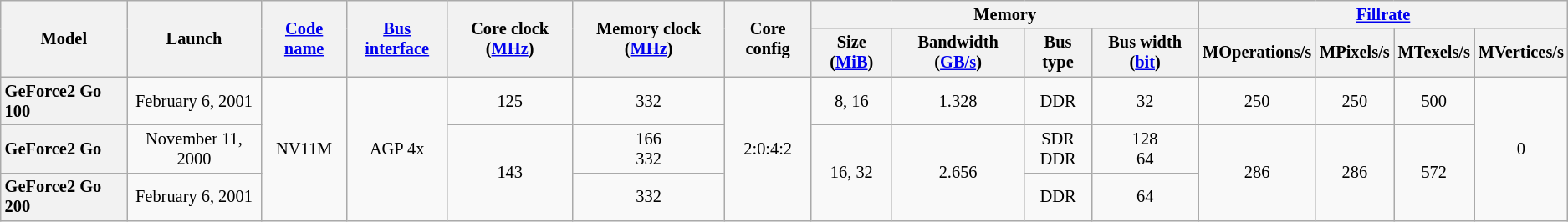<table class="mw-datatable wikitable sortable sort-under" style="font-size:85%; text-align:center;">
<tr>
<th rowspan=2>Model</th>
<th rowspan=2>Launch</th>
<th rowspan=2><a href='#'>Code name</a></th>
<th rowspan=2><a href='#'>Bus</a> <a href='#'>interface</a></th>
<th rowspan=2>Core clock (<a href='#'>MHz</a>)</th>
<th rowspan=2>Memory clock (<a href='#'>MHz</a>)</th>
<th rowspan=2>Core config</th>
<th colspan=4>Memory</th>
<th colspan="4"><a href='#'>Fillrate</a></th>
</tr>
<tr>
<th>Size (<a href='#'>MiB</a>)</th>
<th>Bandwidth (<a href='#'>GB/s</a>)</th>
<th>Bus type</th>
<th>Bus width (<a href='#'>bit</a>)</th>
<th>MOperations/s</th>
<th>MPixels/s</th>
<th>MTexels/s</th>
<th>MVertices/s</th>
</tr>
<tr>
<th style="text-align:left">GeForce2 Go 100</th>
<td>February 6, 2001</td>
<td rowspan="3">NV11M</td>
<td rowspan="3">AGP 4x</td>
<td>125</td>
<td>332</td>
<td rowspan="3">2:0:4:2</td>
<td>8, 16</td>
<td>1.328</td>
<td>DDR</td>
<td>32</td>
<td>250</td>
<td>250</td>
<td>500</td>
<td rowspan="3">0</td>
</tr>
<tr>
<th style="text-align:left">GeForce2 Go</th>
<td>November 11, 2000</td>
<td rowspan="2">143</td>
<td>166<br>332</td>
<td rowspan="2">16, 32</td>
<td rowspan="2">2.656</td>
<td>SDR<br>DDR</td>
<td>128<br>64</td>
<td rowspan="2">286</td>
<td rowspan="2">286</td>
<td rowspan="2">572</td>
</tr>
<tr>
<th style="text-align:left">GeForce2 Go 200</th>
<td>February 6, 2001</td>
<td>332</td>
<td>DDR</td>
<td>64</td>
</tr>
</table>
